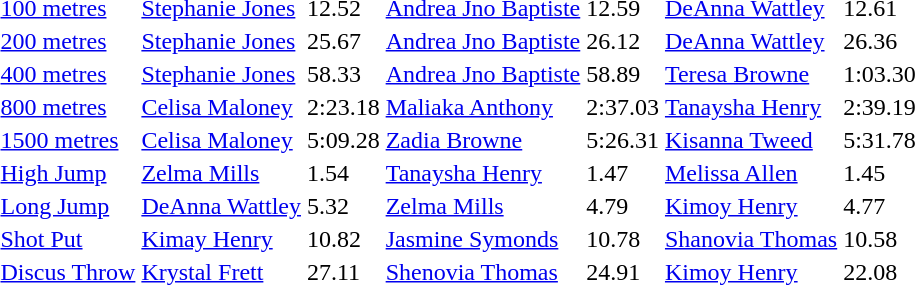<table>
<tr>
<td><a href='#'>100 metres</a></td>
<td align=left><a href='#'>Stephanie Jones</a> <br> </td>
<td>12.52</td>
<td align=left><a href='#'>Andrea Jno Baptiste</a> <br> </td>
<td>12.59</td>
<td align=left><a href='#'>DeAnna Wattley</a> <br> </td>
<td>12.61</td>
</tr>
<tr>
<td><a href='#'>200 metres</a></td>
<td align=left><a href='#'>Stephanie Jones</a> <br> </td>
<td>25.67</td>
<td align=left><a href='#'>Andrea Jno Baptiste</a> <br> </td>
<td>26.12</td>
<td align=left><a href='#'>DeAnna Wattley</a> <br> </td>
<td>26.36</td>
</tr>
<tr>
<td><a href='#'>400 metres</a></td>
<td align=left><a href='#'>Stephanie Jones</a> <br> </td>
<td>58.33</td>
<td align=left><a href='#'>Andrea Jno Baptiste</a> <br> </td>
<td>58.89</td>
<td align=left><a href='#'>Teresa Browne</a> <br> </td>
<td>1:03.30</td>
</tr>
<tr>
<td><a href='#'>800 metres</a></td>
<td align=left><a href='#'>Celisa Maloney</a> <br> </td>
<td>2:23.18</td>
<td align=left><a href='#'>Maliaka Anthony</a> <br> </td>
<td>2:37.03</td>
<td align=left><a href='#'>Tanaysha Henry</a> <br> </td>
<td>2:39.19</td>
</tr>
<tr>
<td><a href='#'>1500 metres</a></td>
<td align=left><a href='#'>Celisa Maloney</a> <br> </td>
<td>5:09.28</td>
<td align=left><a href='#'>Zadia Browne</a> <br> </td>
<td>5:26.31</td>
<td align=left><a href='#'>Kisanna Tweed</a> <br> </td>
<td>5:31.78</td>
</tr>
<tr>
<td><a href='#'>High Jump</a></td>
<td align=left><a href='#'>Zelma Mills</a> <br> </td>
<td>1.54</td>
<td align=left><a href='#'>Tanaysha Henry</a> <br> </td>
<td>1.47</td>
<td align=left><a href='#'>Melissa Allen</a> <br> </td>
<td>1.45</td>
</tr>
<tr>
<td><a href='#'>Long Jump</a></td>
<td align=left><a href='#'>DeAnna Wattley</a> <br> </td>
<td>5.32</td>
<td align=left><a href='#'>Zelma Mills</a> <br> </td>
<td>4.79</td>
<td align=left><a href='#'>Kimoy Henry</a> <br> </td>
<td>4.77</td>
</tr>
<tr>
<td><a href='#'>Shot Put</a></td>
<td align=left><a href='#'>Kimay Henry</a> <br> </td>
<td>10.82</td>
<td align=left><a href='#'>Jasmine Symonds</a> <br> </td>
<td>10.78</td>
<td align=left><a href='#'>Shanovia Thomas</a> <br> </td>
<td>10.58</td>
</tr>
<tr>
<td><a href='#'>Discus Throw</a></td>
<td align=left><a href='#'>Krystal Frett</a> <br> </td>
<td>27.11</td>
<td align=left><a href='#'>Shenovia Thomas</a> <br> </td>
<td>24.91</td>
<td align=left><a href='#'>Kimoy Henry</a> <br> </td>
<td>22.08</td>
</tr>
</table>
